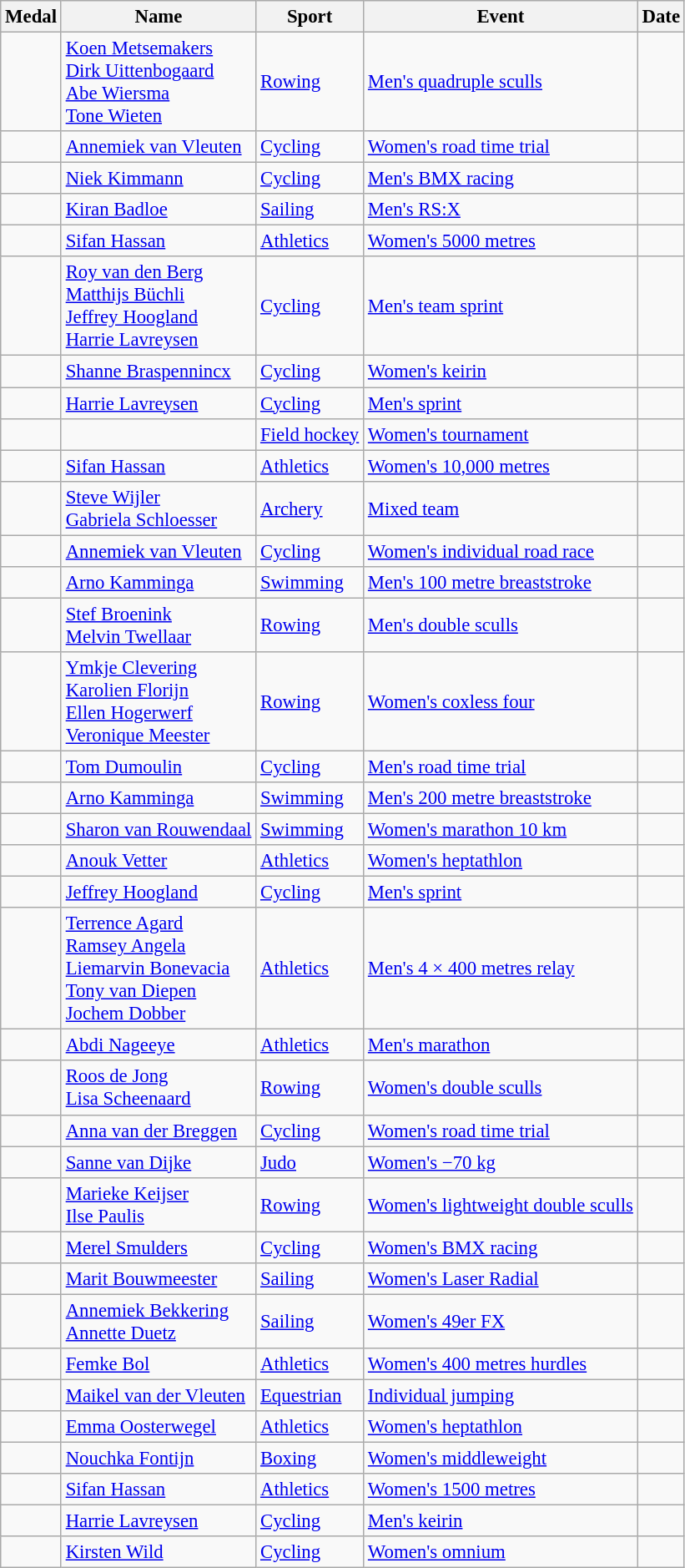<table class="wikitable sortable" style="font-size: 95%;">
<tr>
<th>Medal</th>
<th>Name</th>
<th>Sport</th>
<th>Event</th>
<th>Date</th>
</tr>
<tr>
<td></td>
<td><a href='#'>Koen Metsemakers</a><br><a href='#'>Dirk Uittenbogaard</a><br><a href='#'>Abe Wiersma</a><br><a href='#'>Tone Wieten</a></td>
<td><a href='#'>Rowing</a></td>
<td><a href='#'>Men's quadruple sculls</a></td>
<td></td>
</tr>
<tr>
<td></td>
<td><a href='#'>Annemiek van Vleuten</a></td>
<td><a href='#'>Cycling</a></td>
<td><a href='#'>Women's road time trial</a></td>
<td></td>
</tr>
<tr>
<td></td>
<td><a href='#'>Niek Kimmann</a></td>
<td><a href='#'>Cycling</a></td>
<td><a href='#'>Men's BMX racing</a></td>
<td></td>
</tr>
<tr>
<td></td>
<td><a href='#'>Kiran Badloe</a></td>
<td><a href='#'>Sailing</a></td>
<td><a href='#'>Men's RS:X</a></td>
<td></td>
</tr>
<tr>
<td></td>
<td><a href='#'>Sifan Hassan</a></td>
<td><a href='#'>Athletics</a></td>
<td><a href='#'>Women's 5000 metres</a></td>
<td></td>
</tr>
<tr>
<td></td>
<td><a href='#'>Roy van den Berg</a><br><a href='#'>Matthijs Büchli</a><br><a href='#'>Jeffrey Hoogland</a><br><a href='#'>Harrie Lavreysen</a></td>
<td><a href='#'>Cycling</a></td>
<td><a href='#'>Men's team sprint</a></td>
<td></td>
</tr>
<tr>
<td></td>
<td><a href='#'>Shanne Braspennincx</a></td>
<td><a href='#'>Cycling</a></td>
<td><a href='#'>Women's keirin</a></td>
<td></td>
</tr>
<tr>
<td></td>
<td><a href='#'>Harrie Lavreysen</a></td>
<td><a href='#'>Cycling</a></td>
<td><a href='#'>Men's sprint</a></td>
<td></td>
</tr>
<tr>
<td></td>
<td></td>
<td><a href='#'>Field hockey</a></td>
<td><a href='#'>Women's tournament</a></td>
<td></td>
</tr>
<tr>
<td></td>
<td><a href='#'>Sifan Hassan</a></td>
<td><a href='#'>Athletics</a></td>
<td><a href='#'>Women's 10,000 metres</a></td>
<td></td>
</tr>
<tr>
<td></td>
<td><a href='#'>Steve Wijler</a><br><a href='#'>Gabriela Schloesser</a></td>
<td><a href='#'>Archery</a></td>
<td><a href='#'>Mixed team</a></td>
<td></td>
</tr>
<tr>
<td></td>
<td><a href='#'>Annemiek van Vleuten</a></td>
<td><a href='#'>Cycling</a></td>
<td><a href='#'>Women's individual road race</a></td>
<td></td>
</tr>
<tr>
<td></td>
<td><a href='#'>Arno Kamminga</a></td>
<td><a href='#'>Swimming</a></td>
<td><a href='#'>Men's 100 metre breaststroke</a></td>
<td></td>
</tr>
<tr>
<td></td>
<td><a href='#'>Stef Broenink</a><br><a href='#'>Melvin Twellaar</a></td>
<td><a href='#'>Rowing</a></td>
<td><a href='#'>Men's double sculls</a></td>
<td></td>
</tr>
<tr>
<td></td>
<td><a href='#'>Ymkje Clevering</a><br><a href='#'>Karolien Florijn</a><br><a href='#'>Ellen Hogerwerf</a><br><a href='#'>Veronique Meester</a></td>
<td><a href='#'>Rowing</a></td>
<td><a href='#'>Women's coxless four</a></td>
<td></td>
</tr>
<tr>
<td></td>
<td><a href='#'>Tom Dumoulin</a></td>
<td><a href='#'>Cycling</a></td>
<td><a href='#'>Men's road time trial</a></td>
<td></td>
</tr>
<tr>
<td></td>
<td><a href='#'>Arno Kamminga</a></td>
<td><a href='#'>Swimming</a></td>
<td><a href='#'>Men's 200 metre breaststroke</a></td>
<td></td>
</tr>
<tr>
<td></td>
<td><a href='#'>Sharon van Rouwendaal</a></td>
<td><a href='#'>Swimming</a></td>
<td><a href='#'>Women's marathon 10 km</a></td>
<td></td>
</tr>
<tr>
<td></td>
<td><a href='#'>Anouk Vetter</a></td>
<td><a href='#'>Athletics</a></td>
<td><a href='#'>Women's heptathlon</a></td>
<td></td>
</tr>
<tr>
<td></td>
<td><a href='#'>Jeffrey Hoogland</a></td>
<td><a href='#'>Cycling</a></td>
<td><a href='#'>Men's sprint</a></td>
<td></td>
</tr>
<tr>
<td></td>
<td><a href='#'>Terrence Agard</a><br><a href='#'>Ramsey Angela</a><br><a href='#'>Liemarvin Bonevacia</a><br><a href='#'>Tony van Diepen</a><br><a href='#'>Jochem Dobber</a></td>
<td><a href='#'>Athletics</a></td>
<td><a href='#'>Men's 4 × 400 metres relay</a></td>
<td></td>
</tr>
<tr>
<td></td>
<td><a href='#'>Abdi Nageeye</a></td>
<td><a href='#'>Athletics</a></td>
<td><a href='#'>Men's marathon</a></td>
<td></td>
</tr>
<tr>
<td></td>
<td><a href='#'>Roos de Jong</a><br><a href='#'>Lisa Scheenaard</a></td>
<td><a href='#'>Rowing</a></td>
<td><a href='#'>Women's double sculls</a></td>
<td></td>
</tr>
<tr>
<td></td>
<td><a href='#'>Anna van der Breggen</a></td>
<td><a href='#'>Cycling</a></td>
<td><a href='#'>Women's road time trial</a></td>
<td></td>
</tr>
<tr>
<td></td>
<td><a href='#'>Sanne van Dijke</a></td>
<td><a href='#'>Judo</a></td>
<td><a href='#'>Women's −70 kg</a></td>
<td></td>
</tr>
<tr>
<td></td>
<td><a href='#'>Marieke Keijser</a><br><a href='#'>Ilse Paulis</a></td>
<td><a href='#'>Rowing</a></td>
<td><a href='#'>Women's lightweight double sculls</a></td>
<td></td>
</tr>
<tr>
<td></td>
<td><a href='#'>Merel Smulders</a></td>
<td><a href='#'>Cycling</a></td>
<td><a href='#'>Women's BMX racing</a></td>
<td></td>
</tr>
<tr>
<td></td>
<td><a href='#'>Marit Bouwmeester</a></td>
<td><a href='#'>Sailing</a></td>
<td><a href='#'>Women's Laser Radial</a></td>
<td></td>
</tr>
<tr>
<td></td>
<td><a href='#'>Annemiek Bekkering</a><br><a href='#'>Annette Duetz</a></td>
<td><a href='#'>Sailing</a></td>
<td><a href='#'>Women's 49er FX</a></td>
<td></td>
</tr>
<tr>
<td></td>
<td><a href='#'>Femke Bol</a></td>
<td><a href='#'>Athletics</a></td>
<td><a href='#'>Women's 400 metres hurdles</a></td>
<td></td>
</tr>
<tr>
<td></td>
<td><a href='#'>Maikel van der Vleuten</a></td>
<td><a href='#'>Equestrian</a></td>
<td><a href='#'>Individual jumping</a></td>
<td></td>
</tr>
<tr>
<td></td>
<td><a href='#'>Emma Oosterwegel</a></td>
<td><a href='#'>Athletics</a></td>
<td><a href='#'>Women's heptathlon</a></td>
<td></td>
</tr>
<tr>
<td></td>
<td><a href='#'>Nouchka Fontijn</a></td>
<td><a href='#'>Boxing</a></td>
<td><a href='#'>Women's middleweight</a></td>
<td></td>
</tr>
<tr>
<td></td>
<td><a href='#'>Sifan Hassan</a></td>
<td><a href='#'>Athletics</a></td>
<td><a href='#'>Women's 1500 metres</a></td>
<td></td>
</tr>
<tr>
<td></td>
<td><a href='#'>Harrie Lavreysen</a></td>
<td><a href='#'>Cycling</a></td>
<td><a href='#'>Men's keirin</a></td>
<td></td>
</tr>
<tr>
<td></td>
<td><a href='#'>Kirsten Wild</a></td>
<td><a href='#'>Cycling</a></td>
<td><a href='#'>Women's omnium</a></td>
<td></td>
</tr>
</table>
